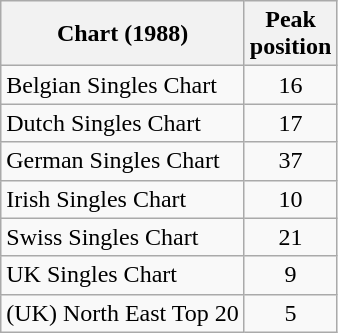<table class="wikitable sortable">
<tr>
<th>Chart (1988)</th>
<th>Peak<br>position</th>
</tr>
<tr>
<td align="left">Belgian Singles Chart</td>
<td style="text-align:center;">16</td>
</tr>
<tr>
<td align="left">Dutch Singles Chart</td>
<td style="text-align:center;">17</td>
</tr>
<tr>
<td align="left">German Singles Chart</td>
<td style="text-align:center;">37</td>
</tr>
<tr>
<td align="left">Irish Singles Chart</td>
<td style="text-align:center;">10</td>
</tr>
<tr>
<td align="left">Swiss Singles Chart</td>
<td style="text-align:center;">21</td>
</tr>
<tr>
<td align="left">UK Singles Chart</td>
<td style="text-align:center;">9</td>
</tr>
<tr>
<td align="left">(UK) North East Top 20</td>
<td style="text-align:center;">5</td>
</tr>
</table>
